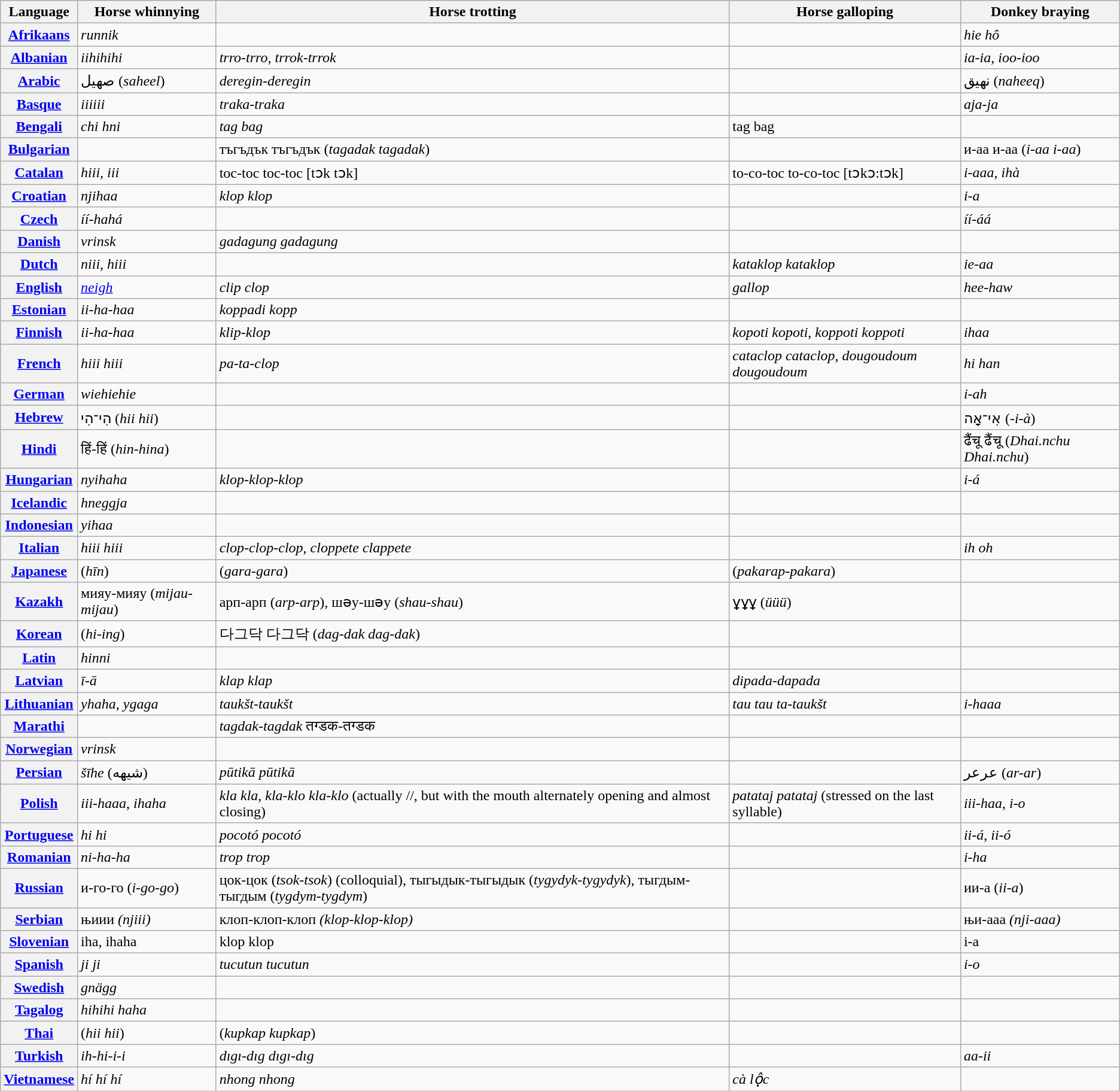<table class="wikitable">
<tr>
<th>Language</th>
<th>Horse whinnying</th>
<th>Horse trotting</th>
<th>Horse galloping</th>
<th>Donkey braying</th>
</tr>
<tr>
<th><a href='#'>Afrikaans</a></th>
<td><em>runnik</em></td>
<td></td>
<td></td>
<td><em>hie hô</em></td>
</tr>
<tr>
<th><a href='#'>Albanian</a></th>
<td><em>iihihihi</em></td>
<td><em>trro-trro, trrok-trrok</em></td>
<td></td>
<td><em>ia-ia, ioo-ioo</em></td>
</tr>
<tr>
<th><a href='#'>Arabic</a></th>
<td>صهيل (<em>saheel</em>)</td>
<td><em>deregin-deregin</em></td>
<td></td>
<td>نهيق (<em>naheeq</em>)</td>
</tr>
<tr>
<th><a href='#'>Basque</a></th>
<td><em>iiiiii</em></td>
<td><em>traka-traka</em></td>
<td></td>
<td><em>aja-ja</em></td>
</tr>
<tr>
<th><a href='#'>Bengali</a></th>
<td><em>chi hni</em></td>
<td><em>tag bag</em></td>
<td>tag bag</td>
<td></td>
</tr>
<tr>
<th><a href='#'>Bulgarian</a></th>
<td></td>
<td>тъгъдък тъгъдък (<em>tagadak tagadak</em>)</td>
<td></td>
<td>и-аа и-аа (<em>i-aa i-aa</em>)</td>
</tr>
<tr>
<th><a href='#'>Catalan</a></th>
<td><em>hiii, iii</em></td>
<td>toc-toc toc-toc [tɔk tɔk]</td>
<td>to-co-toc to-co-toc [tɔkɔ:tɔk]</td>
<td><em>i-aaa, ihà</em></td>
</tr>
<tr>
<th><a href='#'>Croatian</a></th>
<td><em>njihaa</em></td>
<td><em>klop klop</em></td>
<td></td>
<td><em>i-a</em></td>
</tr>
<tr>
<th><a href='#'>Czech</a></th>
<td><em>íí-hahá</em></td>
<td></td>
<td></td>
<td><em>íí-áá</em></td>
</tr>
<tr>
<th><a href='#'>Danish</a></th>
<td><em>vrinsk</em></td>
<td><em>gadagung gadagung</em></td>
<td></td>
<td></td>
</tr>
<tr>
<th><a href='#'>Dutch</a></th>
<td><em>niii</em>, <em>hiii</em></td>
<td></td>
<td><em>kataklop kataklop</em></td>
<td><em>ie-aa</em></td>
</tr>
<tr>
<th><a href='#'>English</a></th>
<td><em><a href='#'>neigh</a></em></td>
<td><em>clip clop</em></td>
<td><em>gallop</em></td>
<td><em>hee-haw</em></td>
</tr>
<tr>
<th><a href='#'>Estonian</a></th>
<td><em>ii-ha-haa</em></td>
<td><em>koppadi kopp</em></td>
<td></td>
<td></td>
</tr>
<tr>
<th><a href='#'>Finnish</a></th>
<td><em>ii-ha-haa</em></td>
<td><em>klip-klop</em></td>
<td><em>kopoti kopoti</em>, <em>koppoti koppoti</em></td>
<td><em>ihaa</em></td>
</tr>
<tr>
<th><a href='#'>French</a></th>
<td><em>hiii hiii</em></td>
<td><em>pa-ta-clop</em></td>
<td><em>cataclop cataclop</em>, <em>dougoudoum dougoudoum</em></td>
<td><em>hi han</em></td>
</tr>
<tr>
<th><a href='#'>German</a></th>
<td><em>wiehiehie</em></td>
<td></td>
<td></td>
<td><em>i-ah</em></td>
</tr>
<tr>
<th><a href='#'>Hebrew</a></th>
<td>הִי־הִי (<em>hii hii</em>)</td>
<td></td>
<td></td>
<td>אִי־אָה (<em>-i-à</em>)</td>
</tr>
<tr>
<th><a href='#'>Hindi</a></th>
<td>हिं-हिं (<em>hin-hina</em>)</td>
<td></td>
<td></td>
<td>ढैंचू ढैंचू (<em>Dhai.nchu Dhai.nchu</em>)</td>
</tr>
<tr>
<th><a href='#'>Hungarian</a></th>
<td><em>nyihaha</em></td>
<td><em>klop-klop-klop</em></td>
<td></td>
<td><em>i-á</em></td>
</tr>
<tr>
<th><a href='#'>Icelandic</a></th>
<td><em>hneggja</em></td>
<td></td>
<td></td>
<td></td>
</tr>
<tr>
<th><a href='#'>Indonesian</a></th>
<td><em>yihaa</em></td>
<td></td>
<td></td>
<td></td>
</tr>
<tr>
<th><a href='#'>Italian</a></th>
<td><em>hiii hiii</em></td>
<td><em>clop-clop-clop</em>, <em>cloppete clappete</em></td>
<td></td>
<td><em>ih oh</em></td>
</tr>
<tr>
<th><a href='#'>Japanese</a></th>
<td> (<em>hīn</em>)</td>
<td> (<em>gara-gara</em>)</td>
<td> (<em>pakarap-pakara</em>)</td>
<td></td>
</tr>
<tr>
<th><a href='#'>Kazakh</a></th>
<td>мияу-мияу (<em>mijau-mijau</em>)</td>
<td>арп-арп (<em>arp-arp</em>), шәу-шәу (<em>shau-shau</em>)</td>
<td>ұұұ (<em>üüü</em>)</td>
<td></td>
</tr>
<tr>
<th><a href='#'>Korean</a></th>
<td> (<em>hi-ing</em>)</td>
<td>다그닥 다그닥 (<em>dag-dak dag-dak</em>)</td>
<td></td>
<td></td>
</tr>
<tr>
<th><a href='#'>Latin</a></th>
<td><em>hinni</em></td>
<td></td>
<td></td>
<td></td>
</tr>
<tr>
<th><a href='#'>Latvian</a></th>
<td><em>ī-ā</em></td>
<td><em>klap klap</em></td>
<td><em>dipada-dapada</em></td>
<td></td>
</tr>
<tr>
<th><a href='#'>Lithuanian</a></th>
<td><em>yhaha</em>, <em>ygaga</em></td>
<td><em>taukšt-taukšt</em></td>
<td><em>tau tau ta-taukšt</em></td>
<td><em>i-haaa</em></td>
</tr>
<tr>
<th><a href='#'>Marathi</a></th>
<td></td>
<td><em>tagdak-tagdak</em> तग्डक-तग्डक</td>
<td></td>
<td></td>
</tr>
<tr>
<th><a href='#'>Norwegian</a></th>
<td><em>vrinsk</em></td>
<td></td>
<td></td>
<td></td>
</tr>
<tr>
<th><a href='#'>Persian</a></th>
<td><em>šīhe</em> (شیهه)</td>
<td><em>pūtikā pūtikā</em></td>
<td></td>
<td>عرعر (<em>ar-ar</em>)</td>
</tr>
<tr>
<th><a href='#'>Polish</a></th>
<td><em>iii-haaa</em>, <em>ihaha</em></td>
<td><em>kla kla</em>, <em>kla-klo kla-klo</em> (actually /<a href='#'></a>/, but with the mouth alternately opening and almost closing)</td>
<td><em>patataj patataj</em> (stressed on the last syllable)</td>
<td><em>iii-haa</em>, <em>i-o</em></td>
</tr>
<tr>
<th><a href='#'>Portuguese</a></th>
<td><em>hi hi</em></td>
<td><em>pocotó pocotó</em></td>
<td></td>
<td><em>ii-á</em>, <em>ii-ó</em></td>
</tr>
<tr>
<th><a href='#'>Romanian</a></th>
<td><em>ni-ha-ha</em></td>
<td><em>trop trop</em></td>
<td></td>
<td><em>i-ha</em></td>
</tr>
<tr>
<th><a href='#'>Russian</a></th>
<td>и-го-го (<em>i-go-go</em>)</td>
<td>цок-цок (<em>tsok-tsok</em>) (colloquial), тыгыдык-тыгыдык (<em>tygydyk-tygydyk</em>), тыгдым-тыгдым (<em>tygdym-tygdym</em>)</td>
<td></td>
<td>ии-а (<em>ii-a</em>)</td>
</tr>
<tr>
<th><a href='#'>Serbian</a></th>
<td>њиии <em>(njiii)</em></td>
<td>клоп-клоп-клоп <em>(klop-klop-klop)</em></td>
<td></td>
<td>њи-ааа <em>(nji-aaa)</em></td>
</tr>
<tr>
<th><a href='#'>Slovenian</a></th>
<td>iha, ihaha</td>
<td>klop klop</td>
<td></td>
<td>i-a</td>
</tr>
<tr>
<th><a href='#'>Spanish</a></th>
<td><em>ji ji</em></td>
<td><em>tucutun tucutun</em></td>
<td></td>
<td><em>i-o</em></td>
</tr>
<tr>
<th><a href='#'>Swedish</a></th>
<td><em>gnägg</em></td>
<td></td>
<td></td>
<td></td>
</tr>
<tr>
<th><a href='#'>Tagalog</a></th>
<td><em>hihihi haha</em></td>
<td></td>
<td></td>
<td></td>
</tr>
<tr>
<th><a href='#'>Thai</a></th>
<td> (<em>hii hii</em>)</td>
<td> (<em>kupkap kupkap</em>)</td>
<td></td>
<td></td>
</tr>
<tr>
<th><a href='#'>Turkish</a></th>
<td><em>ih-hi-i-i</em></td>
<td><em>dıgı-dıg dıgı-dıg</em></td>
<td></td>
<td><em>aa-ii</em></td>
</tr>
<tr>
<th><a href='#'>Vietnamese</a></th>
<td><em>hí hí hí</em></td>
<td><em>nhong nhong</em></td>
<td><em>cà lộc</em></td>
<td></td>
</tr>
</table>
